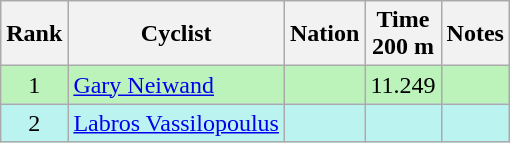<table class="wikitable sortable" style="text-align:center">
<tr>
<th>Rank</th>
<th>Cyclist</th>
<th>Nation</th>
<th>Time<br>200 m</th>
<th>Notes</th>
</tr>
<tr bgcolor=bbf3bb>
<td>1</td>
<td align=left><a href='#'>Gary Neiwand</a></td>
<td align=left></td>
<td>11.249</td>
<td></td>
</tr>
<tr bgcolor=bbf3f>
<td>2</td>
<td align=left><a href='#'>Labros Vassilopoulus</a></td>
<td align=left></td>
<td></td>
<td></td>
</tr>
</table>
